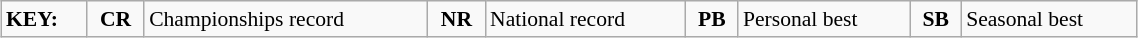<table class="wikitable" style="margin:0.5em auto; font-size:90%;position:relative;" width=60%>
<tr>
<td><strong>KEY:</strong></td>
<td align=center><strong>CR</strong></td>
<td>Championships record</td>
<td align=center><strong>NR</strong></td>
<td>National record</td>
<td align=center><strong>PB</strong></td>
<td>Personal best</td>
<td align=center><strong>SB</strong></td>
<td>Seasonal best</td>
</tr>
</table>
